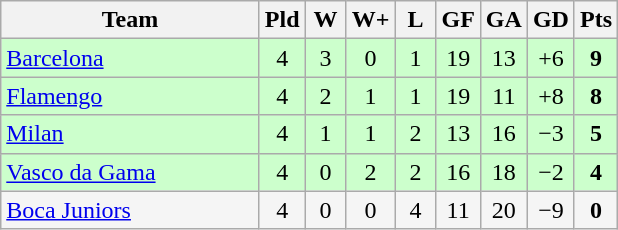<table class="wikitable" style="text-align:center;">
<tr>
<th width=165>Team</th>
<th width=20>Pld</th>
<th width=20>W</th>
<th width=20>W+</th>
<th width=20>L</th>
<th width=20>GF</th>
<th width=20>GA</th>
<th width=20>GD</th>
<th width=20>Pts</th>
</tr>
<tr align=center style="background:#ccffcc;">
<td style="text-align:left;"> <a href='#'>Barcelona</a></td>
<td>4</td>
<td>3</td>
<td>0</td>
<td>1</td>
<td>19</td>
<td>13</td>
<td>+6</td>
<td><strong>9</strong></td>
</tr>
<tr align=center style="background:#ccffcc;">
<td style="text-align:left;"> <a href='#'>Flamengo</a></td>
<td>4</td>
<td>2</td>
<td>1</td>
<td>1</td>
<td>19</td>
<td>11</td>
<td>+8</td>
<td><strong>8</strong></td>
</tr>
<tr align=center style="background:#ccffcc;">
<td style="text-align:left;"> <a href='#'>Milan</a></td>
<td>4</td>
<td>1</td>
<td>1</td>
<td>2</td>
<td>13</td>
<td>16</td>
<td>−3</td>
<td><strong>5</strong></td>
</tr>
<tr align=center style="background:#ccffcc;">
<td style="text-align:left;"> <a href='#'>Vasco da Gama</a></td>
<td>4</td>
<td>0</td>
<td>2</td>
<td>2</td>
<td>16</td>
<td>18</td>
<td>−2</td>
<td><strong>4</strong></td>
</tr>
<tr align=center style="background:#f5f5f5;">
<td style="text-align:left;"> <a href='#'>Boca Juniors</a></td>
<td>4</td>
<td>0</td>
<td>0</td>
<td>4</td>
<td>11</td>
<td>20</td>
<td>−9</td>
<td><strong>0</strong></td>
</tr>
</table>
